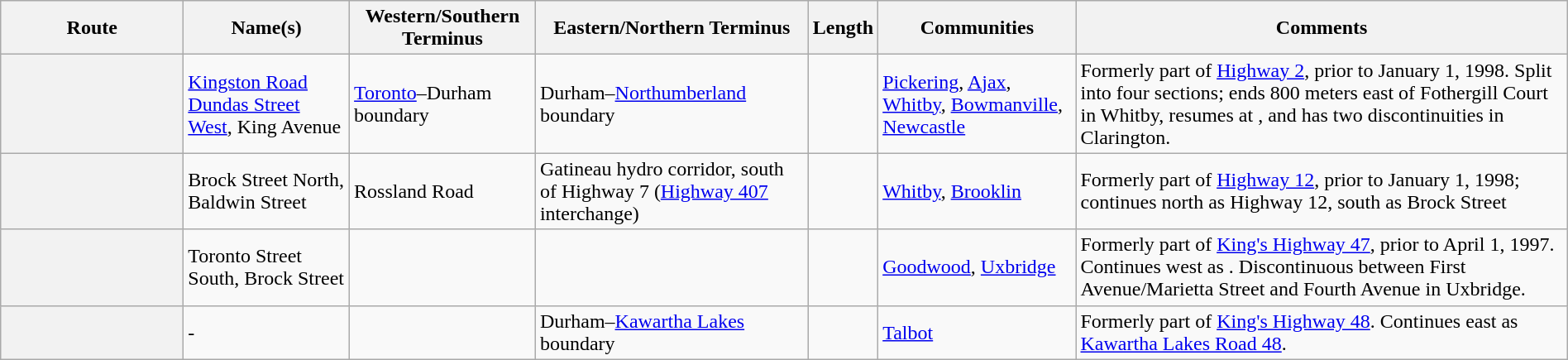<table class="wikitable sortable" width="100%">
<tr>
<th width="140px" scope="col">Route</th>
<th scope="col">Name(s)</th>
<th scope="col">Western/Southern Terminus</th>
<th scope="col">Eastern/Northern Terminus</th>
<th scope="col">Length</th>
<th class="unsortable" scope="col">Communities</th>
<th class="unsortable" scope="col">Comments</th>
</tr>
<tr>
<th scope="row"><br></th>
<td><a href='#'> Kingston Road</a> <a href='#'> Dundas Street West</a>, King Avenue</td>
<td><a href='#'>Toronto</a>–Durham boundary</td>
<td>Durham–<a href='#'>Northumberland</a> boundary</td>
<td><br><br><br><br></td>
<td><a href='#'>Pickering</a>, <a href='#'>Ajax</a>, <a href='#'>Whitby</a>, <a href='#'>Bowmanville</a>, <a href='#'>Newcastle</a></td>
<td>Formerly part of <a href='#'>Highway 2</a>, prior to January 1, 1998. Split into four sections; ends 800 meters east of Fothergill Court in Whitby, resumes at , and has two discontinuities in Clarington.</td>
</tr>
<tr>
<th scope="row"><br></th>
<td>Brock Street North, Baldwin Street</td>
<td> Rossland Road</td>
<td>Gatineau hydro corridor, south of Highway 7 (<a href='#'>Highway 407</a> interchange)</td>
<td></td>
<td><a href='#'>Whitby</a>, <a href='#'>Brooklin</a></td>
<td>Formerly part of <a href='#'>Highway 12</a>, prior to January 1, 1998; continues north as Highway 12, south as Brock Street</td>
</tr>
<tr>
<th scope="row"><br></th>
<td>Toronto Street South, Brock Street</td>
<td></td>
<td></td>
<td><br><br></td>
<td><a href='#'>Goodwood</a>, <a href='#'>Uxbridge</a></td>
<td>Formerly part of <a href='#'>King's Highway 47</a>, prior to April 1, 1997. Continues west as . Discontinuous between First Avenue/Marietta Street and Fourth Avenue in Uxbridge.</td>
</tr>
<tr>
<th scope="row"><br></th>
<td>-</td>
<td></td>
<td>Durham–<a href='#'>Kawartha Lakes</a> boundary</td>
<td></td>
<td><a href='#'>Talbot</a></td>
<td>Formerly part of <a href='#'>King's Highway 48</a>. Continues east as <a href='#'>Kawartha Lakes Road 48</a>.</td>
</tr>
</table>
